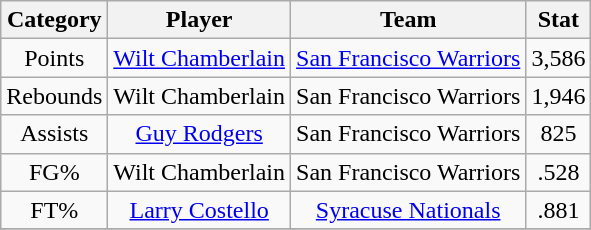<table class="wikitable" style="text-align:center">
<tr>
<th>Category</th>
<th>Player</th>
<th>Team</th>
<th>Stat</th>
</tr>
<tr>
<td>Points</td>
<td><a href='#'>Wilt Chamberlain</a></td>
<td><a href='#'>San Francisco Warriors</a></td>
<td>3,586</td>
</tr>
<tr>
<td>Rebounds</td>
<td>Wilt Chamberlain</td>
<td>San Francisco Warriors</td>
<td>1,946</td>
</tr>
<tr>
<td>Assists</td>
<td><a href='#'>Guy Rodgers</a></td>
<td>San Francisco Warriors</td>
<td>825</td>
</tr>
<tr>
<td>FG%</td>
<td>Wilt Chamberlain</td>
<td>San Francisco Warriors</td>
<td>.528</td>
</tr>
<tr>
<td>FT%</td>
<td><a href='#'>Larry Costello</a></td>
<td><a href='#'>Syracuse Nationals</a></td>
<td>.881</td>
</tr>
<tr>
</tr>
</table>
